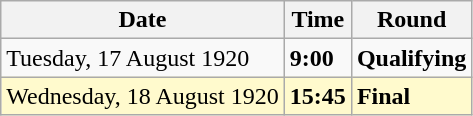<table class="wikitable">
<tr>
<th>Date</th>
<th>Time</th>
<th>Round</th>
</tr>
<tr>
<td>Tuesday, 17 August 1920</td>
<td><strong>9:00</strong></td>
<td><strong>Qualifying</strong></td>
</tr>
<tr style=background:lemonchiffon>
<td>Wednesday, 18 August 1920</td>
<td><strong>15:45</strong></td>
<td><strong>Final</strong></td>
</tr>
</table>
